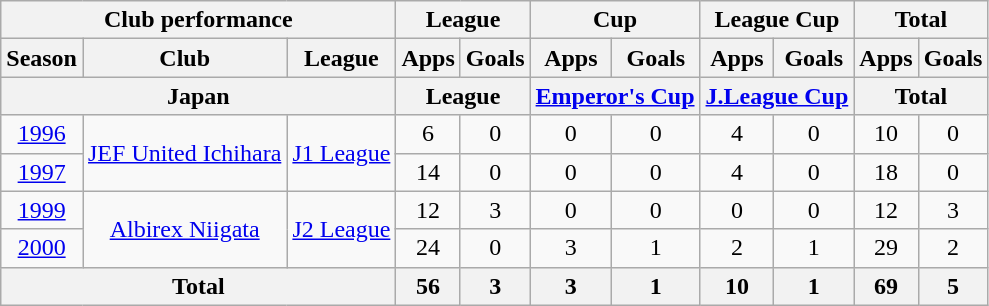<table class="wikitable" style="text-align:center;">
<tr>
<th colspan=3>Club performance</th>
<th colspan=2>League</th>
<th colspan=2>Cup</th>
<th colspan=2>League Cup</th>
<th colspan=2>Total</th>
</tr>
<tr>
<th>Season</th>
<th>Club</th>
<th>League</th>
<th>Apps</th>
<th>Goals</th>
<th>Apps</th>
<th>Goals</th>
<th>Apps</th>
<th>Goals</th>
<th>Apps</th>
<th>Goals</th>
</tr>
<tr>
<th colspan=3>Japan</th>
<th colspan=2>League</th>
<th colspan=2><a href='#'>Emperor's Cup</a></th>
<th colspan=2><a href='#'>J.League Cup</a></th>
<th colspan=2>Total</th>
</tr>
<tr>
<td><a href='#'>1996</a></td>
<td rowspan="2"><a href='#'>JEF United Ichihara</a></td>
<td rowspan="2"><a href='#'>J1 League</a></td>
<td>6</td>
<td>0</td>
<td>0</td>
<td>0</td>
<td>4</td>
<td>0</td>
<td>10</td>
<td>0</td>
</tr>
<tr>
<td><a href='#'>1997</a></td>
<td>14</td>
<td>0</td>
<td>0</td>
<td>0</td>
<td>4</td>
<td>0</td>
<td>18</td>
<td>0</td>
</tr>
<tr>
<td><a href='#'>1999</a></td>
<td rowspan="2"><a href='#'>Albirex Niigata</a></td>
<td rowspan="2"><a href='#'>J2 League</a></td>
<td>12</td>
<td>3</td>
<td>0</td>
<td>0</td>
<td>0</td>
<td>0</td>
<td>12</td>
<td>3</td>
</tr>
<tr>
<td><a href='#'>2000</a></td>
<td>24</td>
<td>0</td>
<td>3</td>
<td>1</td>
<td>2</td>
<td>1</td>
<td>29</td>
<td>2</td>
</tr>
<tr>
<th colspan=3>Total</th>
<th>56</th>
<th>3</th>
<th>3</th>
<th>1</th>
<th>10</th>
<th>1</th>
<th>69</th>
<th>5</th>
</tr>
</table>
